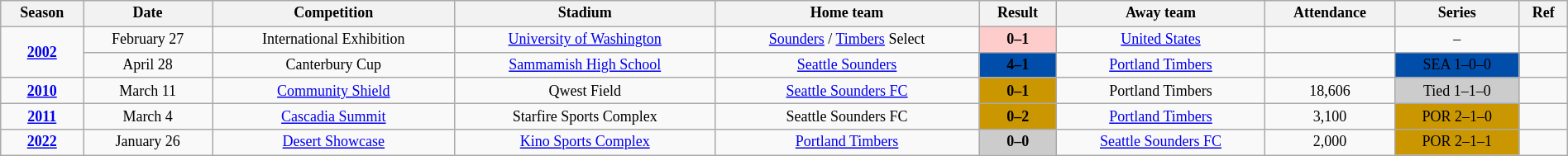<table class="wikitable" style="text-align: center; width: 100%; font-size: 12px">
<tr>
<th>Season</th>
<th>Date</th>
<th>Competition</th>
<th>Stadium</th>
<th>Home team</th>
<th>Result</th>
<th>Away team</th>
<th>Attendance</th>
<th>Series</th>
<th>Ref</th>
</tr>
<tr>
<td rowspan="2"><strong><a href='#'>2002</a></strong></td>
<td>February 27</td>
<td>International Exhibition</td>
<td><a href='#'>University of Washington</a></td>
<td><a href='#'>Sounders</a> / <a href='#'>Timbers</a> Select</td>
<td style="background:#FFCCCC;"><span><strong>0–1</strong></span></td>
<td> <a href='#'>United States</a></td>
<td></td>
<td>–</td>
<td></td>
</tr>
<tr>
<td>April 28</td>
<td>Canterbury Cup</td>
<td><a href='#'>Sammamish High School</a></td>
<td><a href='#'>Seattle Sounders</a></td>
<td style="background:#004EAA;"><span><strong>4–1</strong></span></td>
<td><a href='#'>Portland Timbers</a></td>
<td></td>
<td style="background:#004EAA;"><span> SEA 1–0–0</span></td>
<td></td>
</tr>
<tr>
<td><strong><a href='#'>2010</a></strong></td>
<td>March 11</td>
<td><a href='#'>Community Shield</a></td>
<td>Qwest Field</td>
<td><a href='#'>Seattle Sounders FC</a></td>
<td style="background:#CB9700;"><span><strong>0–1</strong></span></td>
<td>Portland Timbers</td>
<td>18,606</td>
<td style="background:#CCCCCC;"><span> Tied 1–1–0</span></td>
<td></td>
</tr>
<tr>
<td><strong><a href='#'>2011</a></strong></td>
<td>March 4</td>
<td><a href='#'>Cascadia Summit</a></td>
<td>Starfire Sports Complex</td>
<td>Seattle Sounders FC</td>
<td style="background:#CB9700;"><span><strong>0–2</strong></span></td>
<td><a href='#'>Portland Timbers</a></td>
<td>3,100</td>
<td style="background:#CB9700;"><span> POR 2–1–0</span></td>
<td></td>
</tr>
<tr>
<td><strong><a href='#'>2022</a></strong></td>
<td>January 26</td>
<td><a href='#'>Desert Showcase</a></td>
<td><a href='#'>Kino Sports Complex</a></td>
<td><a href='#'>Portland Timbers</a></td>
<td style="background:#CCCCCC;"><span> <strong>0–0</strong> </span></td>
<td><a href='#'>Seattle Sounders FC</a></td>
<td>2,000</td>
<td style="background:#CB9700;"><span>  POR 2–1–1</span></td>
<td></td>
</tr>
</table>
